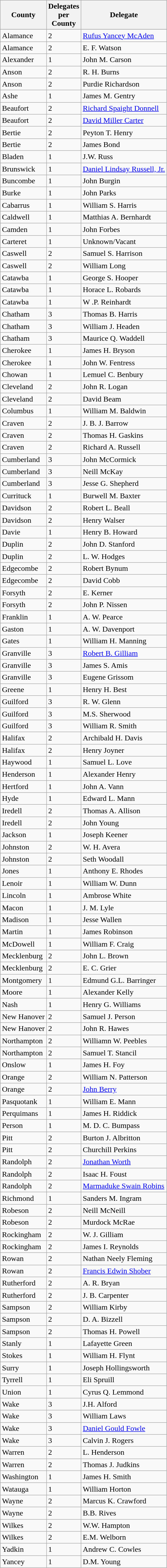<table class="wikitable sortable">
<tr>
<th>County</th>
<th>Delegates<br>per<br> County</th>
<th>Delegate</th>
</tr>
<tr>
</tr>
<tr>
<td>Alamance</td>
<td>2</td>
<td data-sort-value="McAden, Rufus Yancey"><a href='#'>Rufus Yancey McAden</a></td>
</tr>
<tr>
<td>Alamance</td>
<td>2</td>
<td data-sort-value="Watson, E. F.">E. F. Watson</td>
</tr>
<tr>
<td>Alexander</td>
<td>1</td>
<td data-sort-value="Carson, John M.">John M. Carson</td>
</tr>
<tr>
<td>Anson</td>
<td>2</td>
<td data-sort-value="Burns, R. H.">R. H. Burns</td>
</tr>
<tr>
<td>Anson</td>
<td>2</td>
<td data-sort-value="Richardson, Purdie">Purdie Richardson</td>
</tr>
<tr>
<td>Ashe</td>
<td>1</td>
<td data-sort-value="Gentry, James M.">James M. Gentry</td>
</tr>
<tr>
<td>Beaufort</td>
<td>2</td>
<td data-sort-value="Donnell, Richard Spaight"><a href='#'>Richard Spaight Donnell</a></td>
</tr>
<tr>
<td>Beaufort</td>
<td>2</td>
<td data-sort-value="Carter, David Miller"><a href='#'>David Miller Carter</a></td>
</tr>
<tr>
<td>Bertie</td>
<td>2</td>
<td data-sort-value="Henry, Peyton T.">Peyton T. Henry</td>
</tr>
<tr>
<td>Bertie</td>
<td>2</td>
<td data-sort-value="Bond, James">James Bond</td>
</tr>
<tr>
<td>Bladen</td>
<td>1</td>
<td data-sort-value="Russ, J.W.">J.W. Russ</td>
</tr>
<tr>
<td>Brunswick</td>
<td>1</td>
<td data-sort-value="Russel, Daniel Lindsay, Jr."><a href='#'>Daniel Lindsay Russell, Jr.</a></td>
</tr>
<tr>
<td>Buncombe</td>
<td>1</td>
<td data-sort-value="Burgin, John">John Burgin</td>
</tr>
<tr>
<td>Burke</td>
<td>1</td>
<td data-sort-value="Parks, John">John Parks</td>
</tr>
<tr>
<td>Cabarrus</td>
<td>1</td>
<td data-sort-value="Harris, William S.">William S. Harris</td>
</tr>
<tr>
<td>Caldwell</td>
<td>1</td>
<td data-sort-value="Bernhardt, Matthias A.">Matthias A. Bernhardt</td>
</tr>
<tr>
<td>Camden</td>
<td>1</td>
<td data-sort-value="Forbes, John">John Forbes</td>
</tr>
<tr>
<td>Carteret</td>
<td>1</td>
<td data-sort-value="z Unknown/Vacant">Unknown/Vacant</td>
</tr>
<tr>
<td>Caswell</td>
<td>2</td>
<td data-sort-value="Harrison, Samuel S.">Samuel S. Harrison</td>
</tr>
<tr>
<td>Caswell</td>
<td>2</td>
<td data-sort-value="Long, William">William Long</td>
</tr>
<tr>
<td>Catawba</td>
<td>1</td>
<td data-sort-value="Hooper, George S.">George S. Hooper</td>
</tr>
<tr>
<td>Catawba</td>
<td>1</td>
<td data-sort-value="Robards, Horace L.">Horace L. Robards</td>
</tr>
<tr>
<td>Catawba</td>
<td>1</td>
<td data-sort-value="Reinhardt, W .P.">W .P. Reinhardt</td>
</tr>
<tr>
<td>Chatham</td>
<td>3</td>
<td data-sort-value="Harris, Thomas B.">Thomas B. Harris</td>
</tr>
<tr>
<td>Chatham</td>
<td>3</td>
<td data-sort-value="Headen, William J.">William J. Headen</td>
</tr>
<tr>
<td>Chatham</td>
<td>3</td>
<td data-sort-value="Waddell, Maurice Q.">Maurice Q. Waddell</td>
</tr>
<tr>
<td>Cherokee</td>
<td>1</td>
<td data-sort-value="Bryson, James H.">James H. Bryson</td>
</tr>
<tr>
<td>Cherokee</td>
<td>1</td>
<td data-sort-value="Fentress, John W.">John W. Fentress</td>
</tr>
<tr>
<td>Chowan</td>
<td>1</td>
<td data-sort-value="Benbury, Lemuel C.">Lemuel C. Benbury</td>
</tr>
<tr>
<td>Cleveland</td>
<td>2</td>
<td data-sort-value="Logan, John R.">John R. Logan</td>
</tr>
<tr>
<td>Cleveland</td>
<td>2</td>
<td data-sort-value="Beam, David">David Beam</td>
</tr>
<tr>
<td>Columbus </td>
<td>1</td>
<td data-sort-value="Baldwin, William M.">William M. Baldwin</td>
</tr>
<tr>
<td>Craven</td>
<td>2</td>
<td data-sort-value="Barrow, J. B. J.">J. B. J. Barrow</td>
</tr>
<tr>
<td>Craven</td>
<td>2</td>
<td data-sort-value="Gaskins, Thomas H.">Thomas H. Gaskins</td>
</tr>
<tr>
<td>Craven</td>
<td>2</td>
<td data-sort-value="Russell, Richard A.">Richard A. Russell</td>
</tr>
<tr>
<td>Cumberland</td>
<td>3</td>
<td data-sort-value="McCormick, John">John McCormick</td>
</tr>
<tr>
<td>Cumberland</td>
<td>3</td>
<td data-sort-value="McKay, Neill">Neill McKay</td>
</tr>
<tr>
<td>Cumberland</td>
<td>3</td>
<td data-sort-value="Shepherd, Jesse G.">Jesse G. Shepherd</td>
</tr>
<tr>
<td>Currituck</td>
<td>1</td>
<td data-sort-value="Baxter, Burwell M.">Burwell M. Baxter</td>
</tr>
<tr>
<td>Davidson</td>
<td>2</td>
<td data-sort-value="Beall, Robert L.">Robert L. Beall</td>
</tr>
<tr>
<td>Davidson</td>
<td>2</td>
<td data-sort-value="Walser, Henry">Henry Walser</td>
</tr>
<tr>
<td>Davie</td>
<td>1</td>
<td data-sort-value="Howard, Henry B.">Henry B. Howard</td>
</tr>
<tr>
<td>Duplin</td>
<td>2</td>
<td data-sort-value="Stanford, John D.">John D. Stanford</td>
</tr>
<tr>
<td>Duplin</td>
<td>2</td>
<td data-sort-value="Hodges, L. W.">L. W. Hodges</td>
</tr>
<tr>
<td>Edgecombe</td>
<td>2</td>
<td data-sort-value="Bynum, Robert">Robert Bynum</td>
</tr>
<tr>
<td>Edgecombe</td>
<td>2</td>
<td data-sort-value="Cobb, David">David Cobb</td>
</tr>
<tr>
<td>Forsyth</td>
<td>2</td>
<td data-sort-value="Kerner, E.">E. Kerner</td>
</tr>
<tr>
<td>Forsyth</td>
<td>2</td>
<td data-sort-value="Nissen, John P.">John P. Nissen</td>
</tr>
<tr>
<td>Franklin</td>
<td>1</td>
<td data-sort-value="Pearce, A. W.">A. W. Pearce</td>
</tr>
<tr>
<td>Gaston</td>
<td>1</td>
<td data-sort-value="Davenport, A. W.">A. W. Davenport</td>
</tr>
<tr>
<td>Gates</td>
<td>1</td>
<td data-sort-value="Manning, William H.">William H. Manning</td>
</tr>
<tr>
<td>Granville</td>
<td>3</td>
<td data-sort-value="Gilliam, Robert B."><a href='#'>Robert B. Gilliam</a></td>
</tr>
<tr>
<td>Granville</td>
<td>3</td>
<td data-sort-value="Amis, James S.">James S. Amis</td>
</tr>
<tr>
<td>Granville</td>
<td>3</td>
<td data-sort-value="Grissom, Eugene">Eugene Grissom</td>
</tr>
<tr>
<td>Greene</td>
<td>1</td>
<td data-sort-value="Best, Henry H.">Henry H. Best</td>
</tr>
<tr>
<td>Guilford</td>
<td>3</td>
<td data-sort-value="Glenn, R. W.">R. W. Glenn</td>
</tr>
<tr>
<td>Guilford</td>
<td>3</td>
<td data-sort-value="Sherwood, M.S.">M.S. Sherwood</td>
</tr>
<tr>
<td>Guilford</td>
<td>3</td>
<td data-sort-value="Smith, William R.">William R. Smith</td>
</tr>
<tr>
<td>Halifax</td>
<td>2</td>
<td data-sort-value="Davis, Archibald H.">Archibald H. Davis</td>
</tr>
<tr>
<td>Halifax</td>
<td>2</td>
<td data-sort-value="Joyner, Henry">Henry Joyner</td>
</tr>
<tr>
<td>Haywood</td>
<td>1</td>
<td data-sort-value="Love, Samuel L.">Samuel L. Love</td>
</tr>
<tr>
<td>Henderson</td>
<td>1</td>
<td data-sort-value="Henry, Alexander">Alexander Henry</td>
</tr>
<tr>
<td>Hertford</td>
<td>1</td>
<td data-sort-value="Vann, John A.">John A. Vann</td>
</tr>
<tr>
<td>Hyde</td>
<td>1</td>
<td data-sort-value="Mann, Edward L.">Edward L. Mann</td>
</tr>
<tr>
<td>Iredell</td>
<td>2</td>
<td data-sort-value="Allison, Thomas A.">Thomas A. Allison</td>
</tr>
<tr>
<td>Iredell</td>
<td>2</td>
<td data-sort-value="Young, John">John Young</td>
</tr>
<tr>
<td>Jackson</td>
<td>1</td>
<td data-sort-value="Keener, Joseph">Joseph Keener</td>
</tr>
<tr>
<td>Johnston</td>
<td>2</td>
<td data-sort-value="Avera, W. H.">W. H. Avera</td>
</tr>
<tr>
<td>Johnston</td>
<td>2</td>
<td data-sort-value="Woodall, Seth">Seth Woodall</td>
</tr>
<tr>
<td>Jones</td>
<td>1</td>
<td data-sort-value="Rhodes, Anthony E.">Anthony E. Rhodes</td>
</tr>
<tr>
<td>Lenoir</td>
<td>1</td>
<td data-sort-value="Dunn, William W.">William W. Dunn</td>
</tr>
<tr>
<td>Lincoln</td>
<td>1</td>
<td data-sort-value="White, Ambrose">Ambrose White</td>
</tr>
<tr>
<td>Macon</td>
<td>1</td>
<td data-sort-value="Lyle, J. M.">J. M. Lyle</td>
</tr>
<tr>
<td>Madison</td>
<td>1</td>
<td data-sort-value="Wallen, Jesse">Jesse Wallen</td>
</tr>
<tr>
<td>Martin</td>
<td>1</td>
<td data-sort-value="Robinson, James">James Robinson</td>
</tr>
<tr>
<td>McDowell</td>
<td>1</td>
<td data-sort-value="Craig, William F.">William F. Craig</td>
</tr>
<tr>
<td>Mecklenburg</td>
<td>2</td>
<td data-sort-value="Brown, John L.">John L. Brown</td>
</tr>
<tr>
<td>Mecklenburg</td>
<td>2</td>
<td data-sort-value="Grier, E. C.">E. C. Grier</td>
</tr>
<tr>
<td>Montgomery</td>
<td>1</td>
<td data-sort-value="Barringer, Edmund G.L.">Edmund G.L. Barringer</td>
</tr>
<tr>
<td>Moore</td>
<td>1</td>
<td data-sort-value="Kelly, Alexander">Alexander Kelly</td>
</tr>
<tr>
<td>Nash</td>
<td>1</td>
<td data-sort-value="Williams, Henry G.">Henry G. Williams</td>
</tr>
<tr>
<td>New Hanover</td>
<td>2</td>
<td data-sort-value="Person, Samuel J.">Samuel J. Person</td>
</tr>
<tr>
<td>New Hanover</td>
<td>2</td>
<td data-sort-value="Hawes, John R.">John R. Hawes</td>
</tr>
<tr>
<td>Northampton</td>
<td>2</td>
<td data-sort-value="Peebles, Williamn W.">Williamn W. Peebles</td>
</tr>
<tr>
<td>Northampton</td>
<td>2</td>
<td data-sort-value="Stancil, Samuel T.">Samuel T. Stancil</td>
</tr>
<tr>
<td>Onslow</td>
<td>1</td>
<td data-sort-value="Foy, James H.">James H. Foy</td>
</tr>
<tr>
<td>Orange</td>
<td>2</td>
<td data-sort-value="Patterson, William N.">William N. Patterson</td>
</tr>
<tr>
<td>Orange</td>
<td>2</td>
<td data-sort-value="Berry, John"><a href='#'>John Berry</a></td>
</tr>
<tr>
<td>Pasquotank</td>
<td>1</td>
<td data-sort-value="Mann, William E.">William E. Mann</td>
</tr>
<tr>
<td>Perquimans</td>
<td>1</td>
<td data-sort-value="Riddick, James H.">James H. Riddick</td>
</tr>
<tr>
<td>Person</td>
<td>1</td>
<td data-sort-value="Bumpass, M., Bumpass.">M. D. C. Bumpass</td>
</tr>
<tr>
<td>Pitt</td>
<td>2</td>
<td data-sort-value="Albritton, Burton J.">Burton J. Albritton</td>
</tr>
<tr>
<td>Pitt</td>
<td>2</td>
<td data-sort-value="Perkins, Churchill">Churchill Perkins</td>
</tr>
<tr>
<td>Randolph </td>
<td>2</td>
<td data-sort-value="Worth, Jonathan"><a href='#'>Jonathan Worth</a></td>
</tr>
<tr>
<td>Randolph </td>
<td>2</td>
<td data-sort-value="Foust, Isaac H.">Isaac H. Foust</td>
</tr>
<tr>
<td>Randolph </td>
<td>2</td>
<td data-sort-value="Robins, Marmaduke Swain"><a href='#'>Marmaduke Swain Robins</a></td>
</tr>
<tr>
<td>Richmond</td>
<td>1</td>
<td data-sort-value="Ingram, Sanders M.">Sanders M. Ingram</td>
</tr>
<tr>
<td>Robeson</td>
<td>2</td>
<td data-sort-value="McNeill, Neill">Neill McNeill</td>
</tr>
<tr>
<td>Robeson</td>
<td>2</td>
<td data-sort-value="McRae, Murdock">Murdock McRae</td>
</tr>
<tr>
<td>Rockingham</td>
<td>2</td>
<td data-sort-value="Gilliam, W. J.">W. J. Gilliam</td>
</tr>
<tr>
<td>Rockingham</td>
<td>2</td>
<td data-sort-value="Reynolds, James I.">James I. Reynolds</td>
</tr>
<tr>
<td>Rowan</td>
<td>2</td>
<td data-sort-value="Fleming, Nathan Neely">Nathan Neely Fleming</td>
</tr>
<tr>
<td>Rowan</td>
<td>2</td>
<td data-sort-value="Shober, Francis Edwin"><a href='#'>Francis Edwin Shober</a></td>
</tr>
<tr>
<td>Rutherford</td>
<td>2</td>
<td data-sort-value="Bryan, A. R.">A. R. Bryan</td>
</tr>
<tr>
<td>Rutherford</td>
<td>2</td>
<td data-sort-value="Carpenter, J. B.">J. B. Carpenter</td>
</tr>
<tr>
<td>Sampson</td>
<td>2</td>
<td data-sort-value="Kirby, William">William Kirby</td>
</tr>
<tr>
<td>Sampson</td>
<td>2</td>
<td data-sort-value="Bizzell, D. A.">D. A. Bizzell</td>
</tr>
<tr>
<td>Sampson</td>
<td>2</td>
<td data-sort-value="Powell, Thomas H.">Thomas H. Powell</td>
</tr>
<tr>
<td>Stanly</td>
<td>1</td>
<td data-sort-value="Green, Lafayette">Lafayette Green</td>
</tr>
<tr>
<td>Stokes</td>
<td>1</td>
<td data-sort-value="Flynt, William H.">William H. Flynt</td>
</tr>
<tr>
<td>Surry</td>
<td>1</td>
<td data-sort-value="Hollingsworth, Joseph">Joseph Hollingsworth</td>
</tr>
<tr>
<td>Tyrrell</td>
<td>1</td>
<td data-sort-value="Spruill, Eli">Eli Spruill</td>
</tr>
<tr>
<td>Union</td>
<td>1</td>
<td data-sort-value="Lemmond, Cyrus Q.">Cyrus Q. Lemmond</td>
</tr>
<tr>
<td>Wake</td>
<td>3</td>
<td data-sort-value="Alford, J.H.">J.H. Alford</td>
</tr>
<tr>
<td>Wake</td>
<td>3</td>
<td data-sort-value="Laws, William">William Laws</td>
</tr>
<tr>
<td>Wake</td>
<td>3</td>
<td data-sort-value="Fowle, Daniel Gould"><a href='#'>Daniel Gould Fowle</a></td>
</tr>
<tr>
<td>Wake</td>
<td>3</td>
<td data-sort-value="Rogers, Calvin J.">Calvin J. Rogers</td>
</tr>
<tr>
<td>Warren </td>
<td>2</td>
<td data-sort-value="Henderson, L.">L. Henderson</td>
</tr>
<tr>
<td>Warren </td>
<td>2</td>
<td data-sort-value="Judkins, Thomas J.">Thomas J. Judkins</td>
</tr>
<tr>
<td>Washington</td>
<td>1</td>
<td data-sort-value="Smith, James H.">James H. Smith</td>
</tr>
<tr>
<td>Watauga</td>
<td>1</td>
<td data-sort-value="Horton, William">William Horton</td>
</tr>
<tr>
<td>Wayne</td>
<td>2</td>
<td data-sort-value="Crawford, Marcus K.">Marcus K. Crawford</td>
</tr>
<tr>
<td>Wayne</td>
<td>2</td>
<td data-sort-value="Rives, B.B.">B.B. Rives</td>
</tr>
<tr>
<td>Wilkes</td>
<td>2</td>
<td data-sort-value="Hampton, W.W.">W.W. Hampton</td>
</tr>
<tr>
<td>Wilkes</td>
<td>2</td>
<td data-sort-value="Welborn, E.M.">E.M. Welborn</td>
</tr>
<tr>
<td>Yadkin</td>
<td>1</td>
<td data-sort-value="Cowles, Andrew C.">Andrew C. Cowles</td>
</tr>
<tr>
<td>Yancey</td>
<td>1</td>
<td data-sort-value="Young, D.M.">D.M. Young</td>
</tr>
</table>
